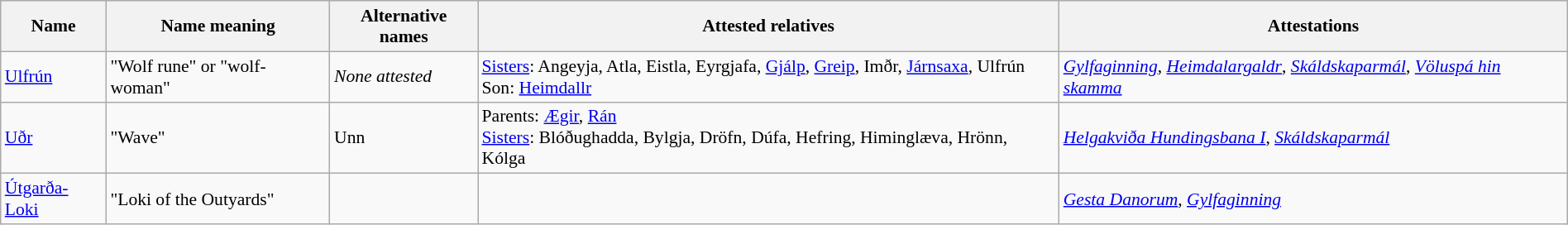<table class="wikitable sortable" style="font-size: 90%; width: 100%">
<tr>
<th>Name</th>
<th>Name meaning</th>
<th>Alternative names</th>
<th>Attested relatives</th>
<th>Attestations</th>
</tr>
<tr>
<td><a href='#'>Ulfrún</a></td>
<td>"Wolf rune" or "wolf-woman"</td>
<td><em>None attested</em></td>
<td><a href='#'>Sisters</a>: Angeyja, Atla, Eistla, Eyrgjafa, <a href='#'>Gjálp</a>, <a href='#'>Greip</a>, Imðr, <a href='#'>Járnsaxa</a>, Ulfrún <br> Son: <a href='#'>Heimdallr</a></td>
<td><em><a href='#'>Gylfaginning</a></em>, <em><a href='#'>Heimdalargaldr</a></em>, <em><a href='#'>Skáldskaparmál</a></em>, <em><a href='#'>Völuspá hin skamma</a></em></td>
</tr>
<tr>
<td><a href='#'>Uðr</a></td>
<td>"Wave"</td>
<td>Unn</td>
<td>Parents: <a href='#'>Ægir</a>, <a href='#'>Rán</a> <br> <a href='#'>Sisters</a>: Blóðughadda, Bylgja, Dröfn, Dúfa, Hefring, Himinglæva, Hrönn, Kólga</td>
<td><em><a href='#'>Helgakviða Hundingsbana I</a></em>, <em><a href='#'>Skáldskaparmál</a></em></td>
</tr>
<tr>
<td><a href='#'>Útgarða-Loki</a></td>
<td>"Loki of the Outyards"</td>
<td></td>
<td></td>
<td><em><a href='#'>Gesta Danorum</a></em>, <em><a href='#'>Gylfaginning</a></em></td>
</tr>
</table>
